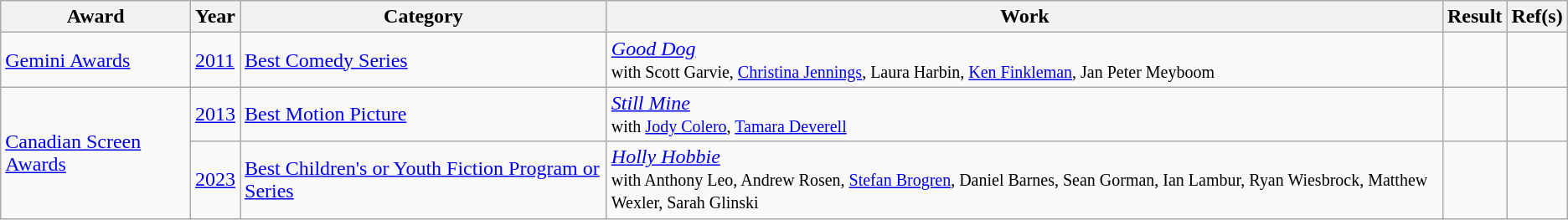<table class="wikitable plainrowheaders sortable">
<tr>
<th>Award</th>
<th>Year</th>
<th>Category</th>
<th>Work</th>
<th>Result</th>
<th>Ref(s)</th>
</tr>
<tr>
<td><a href='#'>Gemini Awards</a></td>
<td><a href='#'>2011</a></td>
<td><a href='#'>Best Comedy Series</a></td>
<td><em><a href='#'>Good Dog</a></em><br><small>with Scott Garvie, <a href='#'>Christina Jennings</a>, Laura Harbin, <a href='#'>Ken Finkleman</a>, Jan Peter Meyboom</small></td>
<td></td>
<td></td>
</tr>
<tr>
<td rowspan=2><a href='#'>Canadian Screen Awards</a></td>
<td><a href='#'>2013</a></td>
<td><a href='#'>Best Motion Picture</a></td>
<td><em><a href='#'>Still Mine</a></em><br><small>with <a href='#'>Jody Colero</a>, <a href='#'>Tamara Deverell</a></small></td>
<td></td>
<td></td>
</tr>
<tr>
<td><a href='#'>2023</a></td>
<td><a href='#'>Best Children's or Youth Fiction Program or Series</a></td>
<td><em><a href='#'>Holly Hobbie</a></em><br><small>with Anthony Leo, Andrew Rosen, <a href='#'>Stefan Brogren</a>, Daniel Barnes, Sean Gorman, Ian Lambur, Ryan Wiesbrock, Matthew Wexler, Sarah Glinski</small></td>
<td></td>
<td></td>
</tr>
</table>
